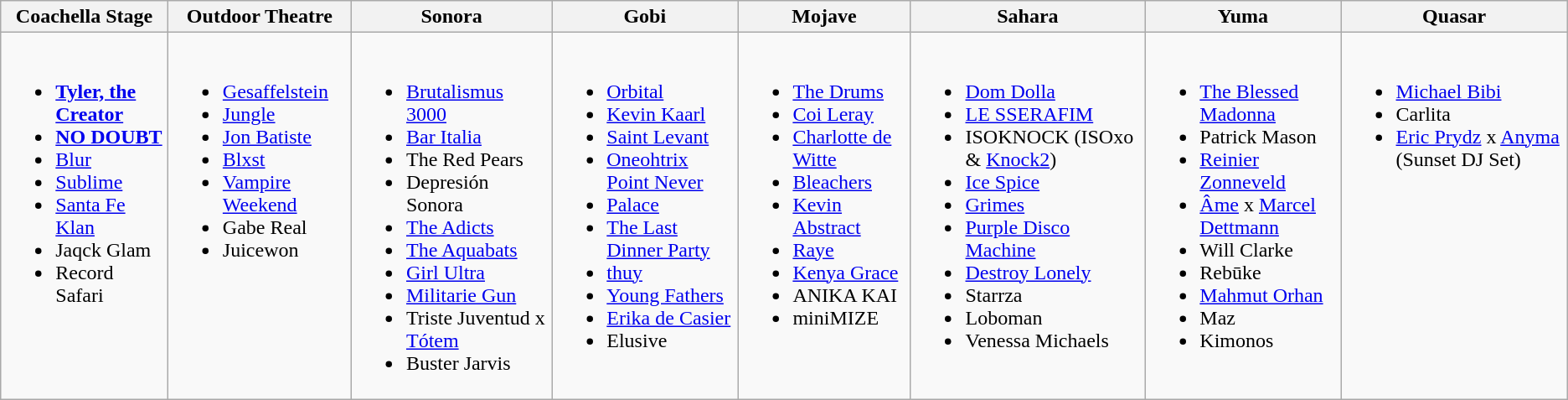<table class="wikitable">
<tr>
<th>Coachella Stage</th>
<th>Outdoor Theatre</th>
<th>Sonora</th>
<th>Gobi</th>
<th>Mojave</th>
<th>Sahara</th>
<th>Yuma</th>
<th>Quasar</th>
</tr>
<tr valign="top">
<td><br><ul><li><strong><a href='#'>Tyler, the Creator</a></strong></li><li><strong><a href='#'>NO DOUBT</a></strong></li><li><a href='#'>Blur</a></li><li><a href='#'>Sublime</a></li><li><a href='#'>Santa Fe Klan</a></li><li>Jaqck Glam </li><li>Record Safari </li></ul></td>
<td><br><ul><li><a href='#'>Gesaffelstein</a></li><li><a href='#'>Jungle</a></li><li><a href='#'>Jon Batiste</a></li><li><a href='#'>Blxst</a></li><li><a href='#'>Vampire Weekend</a> </li><li>Gabe Real </li><li>Juicewon </li></ul></td>
<td><br><ul><li><a href='#'>Brutalismus 3000</a></li><li><a href='#'>Bar Italia</a></li><li>The Red Pears</li><li>Depresión Sonora</li><li><a href='#'>The Adicts</a></li><li><a href='#'>The Aquabats</a></li><li><a href='#'>Girl Ultra</a></li><li><a href='#'>Militarie Gun</a></li><li>Triste Juventud x <a href='#'>Tótem</a> </li><li>Buster Jarvis </li></ul></td>
<td><br><ul><li><a href='#'>Orbital</a></li><li><a href='#'>Kevin Kaarl</a></li><li><a href='#'>Saint Levant</a></li><li><a href='#'>Oneohtrix Point Never</a></li><li><a href='#'>Palace</a></li><li><a href='#'>The Last Dinner Party</a></li><li><a href='#'>thuy</a></li><li><a href='#'>Young Fathers</a></li><li><a href='#'>Erika de Casier</a></li><li>Elusive </li></ul></td>
<td><br><ul><li><a href='#'>The Drums</a></li><li><a href='#'>Coi Leray</a></li><li><a href='#'>Charlotte de Witte</a></li><li><a href='#'>Bleachers</a></li><li><a href='#'>Kevin Abstract</a></li><li><a href='#'>Raye</a></li><li><a href='#'>Kenya Grace</a></li><li>ANIKA KAI </li><li>miniMIZE </li></ul></td>
<td><br><ul><li><a href='#'>Dom Dolla</a></li><li><a href='#'>LE SSERAFIM</a></li><li>ISOKNOCK (ISOxo & <a href='#'>Knock2</a>)</li><li><a href='#'>Ice Spice</a></li><li><a href='#'>Grimes</a></li><li><a href='#'>Purple Disco Machine</a></li><li><a href='#'>Destroy Lonely</a></li><li>Starrza</li><li>Loboman </li><li>Venessa Michaels </li></ul></td>
<td><br><ul><li><a href='#'>The Blessed Madonna</a></li><li>Patrick Mason</li><li><a href='#'>Reinier Zonneveld</a></li><li><a href='#'>Âme</a> x <a href='#'>Marcel Dettmann</a></li><li>Will Clarke</li><li>Rebūke </li><li><a href='#'>Mahmut Orhan</a></li><li>Maz</li><li>Kimonos</li></ul></td>
<td><br><ul><li><a href='#'>Michael Bibi</a> </li><li>Carlita </li><li><a href='#'>Eric Prydz</a> x <a href='#'>Anyma</a> (Sunset DJ Set) </li></ul></td>
</tr>
</table>
